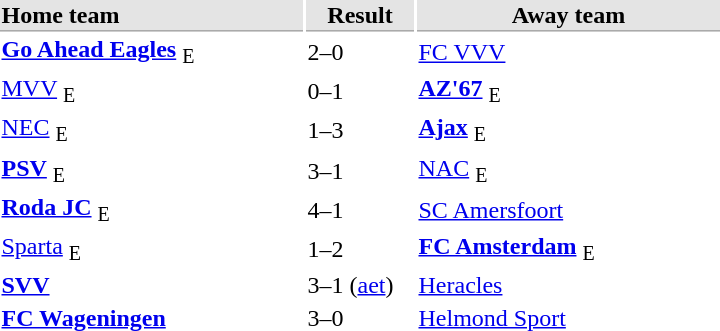<table style="float:right;">
<tr bgcolor="#E4E4E4">
<th style="border-bottom:1px solid #AAAAAA" width="200" align="left">Home team</th>
<th style="border-bottom:1px solid #AAAAAA" width="70" align="center">Result</th>
<th style="border-bottom:1px solid #AAAAAA" width="200">Away team</th>
</tr>
<tr>
<td><strong><a href='#'>Go Ahead Eagles</a></strong> <sub>E</sub></td>
<td>2–0</td>
<td><a href='#'>FC VVV</a></td>
</tr>
<tr>
<td><a href='#'>MVV</a> <sub>E</sub></td>
<td>0–1</td>
<td><strong><a href='#'>AZ'67</a></strong> <sub>E</sub></td>
</tr>
<tr>
<td><a href='#'>NEC</a> <sub>E</sub></td>
<td>1–3</td>
<td><strong><a href='#'>Ajax</a></strong> <sub>E</sub></td>
</tr>
<tr>
<td><strong><a href='#'>PSV</a></strong> <sub>E</sub></td>
<td>3–1</td>
<td><a href='#'>NAC</a> <sub>E</sub></td>
</tr>
<tr>
<td><strong><a href='#'>Roda JC</a></strong> <sub>E</sub></td>
<td>4–1</td>
<td><a href='#'>SC Amersfoort</a></td>
</tr>
<tr>
<td><a href='#'>Sparta</a> <sub>E</sub></td>
<td>1–2</td>
<td><strong><a href='#'>FC Amsterdam</a></strong> <sub>E</sub></td>
</tr>
<tr>
<td><strong><a href='#'>SVV</a></strong></td>
<td>3–1 (<a href='#'>aet</a>)</td>
<td><a href='#'>Heracles</a></td>
</tr>
<tr>
<td><strong><a href='#'>FC Wageningen</a></strong></td>
<td>3–0</td>
<td><a href='#'>Helmond Sport</a></td>
</tr>
</table>
